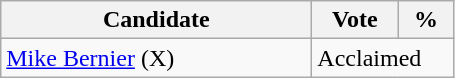<table class="wikitable">
<tr>
<th bgcolor="#DDDDFF" width="200px">Candidate</th>
<th bgcolor="#DDDDFF" width="50px">Vote</th>
<th bgcolor="#DDDDFF" width="30px">%</th>
</tr>
<tr>
<td><a href='#'>Mike Bernier</a> (X)</td>
<td colspan="2">Acclaimed</td>
</tr>
</table>
